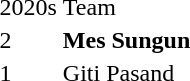<table>
<tr>
<td><br><div>2020s</div></td>
<td><br><div>Team</div></td>
</tr>
<tr>
<td><div>2</div></td>
<td><strong>Mes Sungun</strong></td>
</tr>
<tr>
<td><div>1</div></td>
<td>Giti Pasand</td>
</tr>
</table>
